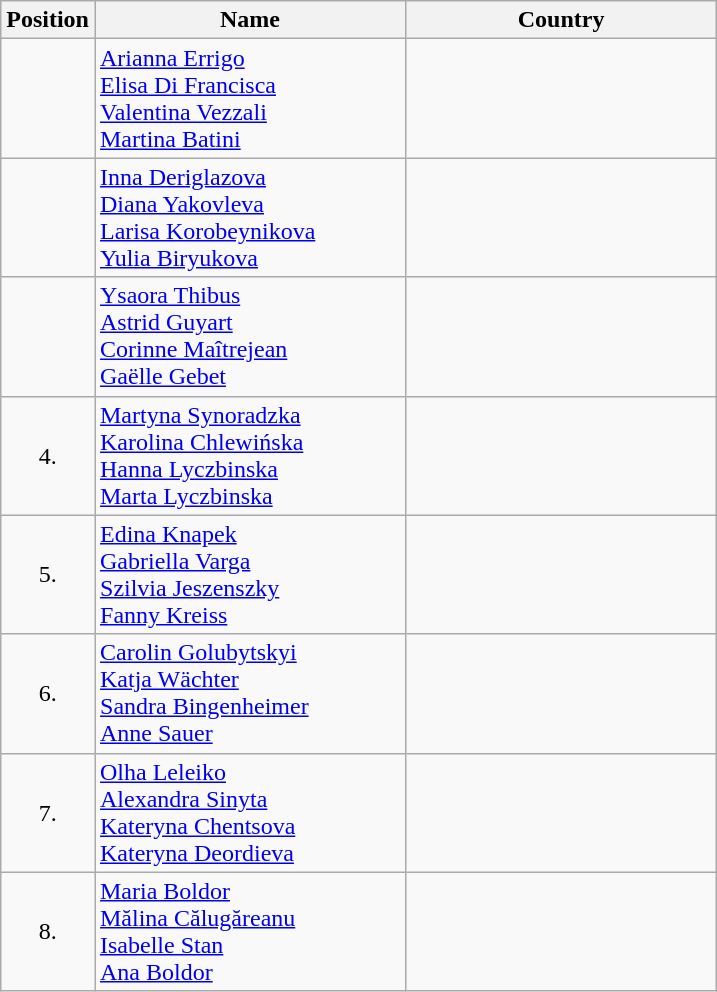<table class="wikitable">
<tr>
<th width="20">Position</th>
<th width="200">Name</th>
<th width="200">Country</th>
</tr>
<tr>
<td align="center"></td>
<td><a href='#'>Arianna Errigo</a><br><a href='#'>Elisa Di Francisca</a><br><a href='#'>Valentina Vezzali</a><br><a href='#'>Martina Batini</a></td>
<td></td>
</tr>
<tr>
<td align="center"></td>
<td><a href='#'>Inna Deriglazova</a><br><a href='#'>Diana Yakovleva</a><br><a href='#'>Larisa Korobeynikova</a><br><a href='#'>Yulia Biryukova</a></td>
<td></td>
</tr>
<tr>
<td align="center"></td>
<td><a href='#'>Ysaora Thibus</a><br><a href='#'>Astrid Guyart</a><br><a href='#'>Corinne Maîtrejean</a><br><a href='#'>Gaëlle Gebet</a></td>
<td></td>
</tr>
<tr>
<td align="center">4.</td>
<td><a href='#'>Martyna Synoradzka</a><br><a href='#'>Karolina Chlewińska</a><br><a href='#'>Hanna Lyczbinska</a><br><a href='#'>Marta Lyczbinska</a></td>
<td></td>
</tr>
<tr>
<td align="center">5.</td>
<td><a href='#'>Edina Knapek</a><br><a href='#'>Gabriella Varga</a><br><a href='#'>Szilvia Jeszenszky</a><br><a href='#'>Fanny Kreiss</a></td>
<td></td>
</tr>
<tr>
<td align="center">6.</td>
<td><a href='#'>Carolin Golubytskyi</a><br><a href='#'>Katja Wächter</a><br><a href='#'>Sandra Bingenheimer</a><br><a href='#'>Anne Sauer</a></td>
<td></td>
</tr>
<tr>
<td align="center">7.</td>
<td><a href='#'>Olha Leleiko</a><br><a href='#'>Alexandra Sinyta</a><br><a href='#'>Kateryna Chentsova</a><br><a href='#'>Kateryna Deordieva</a></td>
<td></td>
</tr>
<tr>
<td align="center">8.</td>
<td><a href='#'>Maria Boldor</a><br><a href='#'>Mălina Călugăreanu</a><br><a href='#'>Isabelle Stan</a><br><a href='#'>Ana Boldor</a></td>
<td></td>
</tr>
</table>
